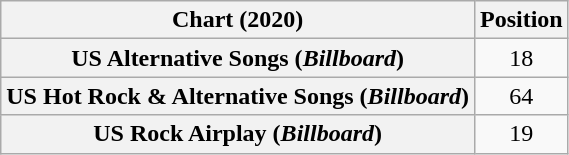<table class="wikitable plainrowheaders" style="text-align:center">
<tr>
<th scope="col">Chart (2020)</th>
<th scope="col">Position</th>
</tr>
<tr>
<th scope="row">US Alternative Songs (<em>Billboard</em>)</th>
<td>18</td>
</tr>
<tr>
<th scope="row">US Hot Rock & Alternative Songs (<em>Billboard</em>)</th>
<td>64</td>
</tr>
<tr>
<th scope="row">US Rock Airplay (<em>Billboard</em>)</th>
<td>19</td>
</tr>
</table>
